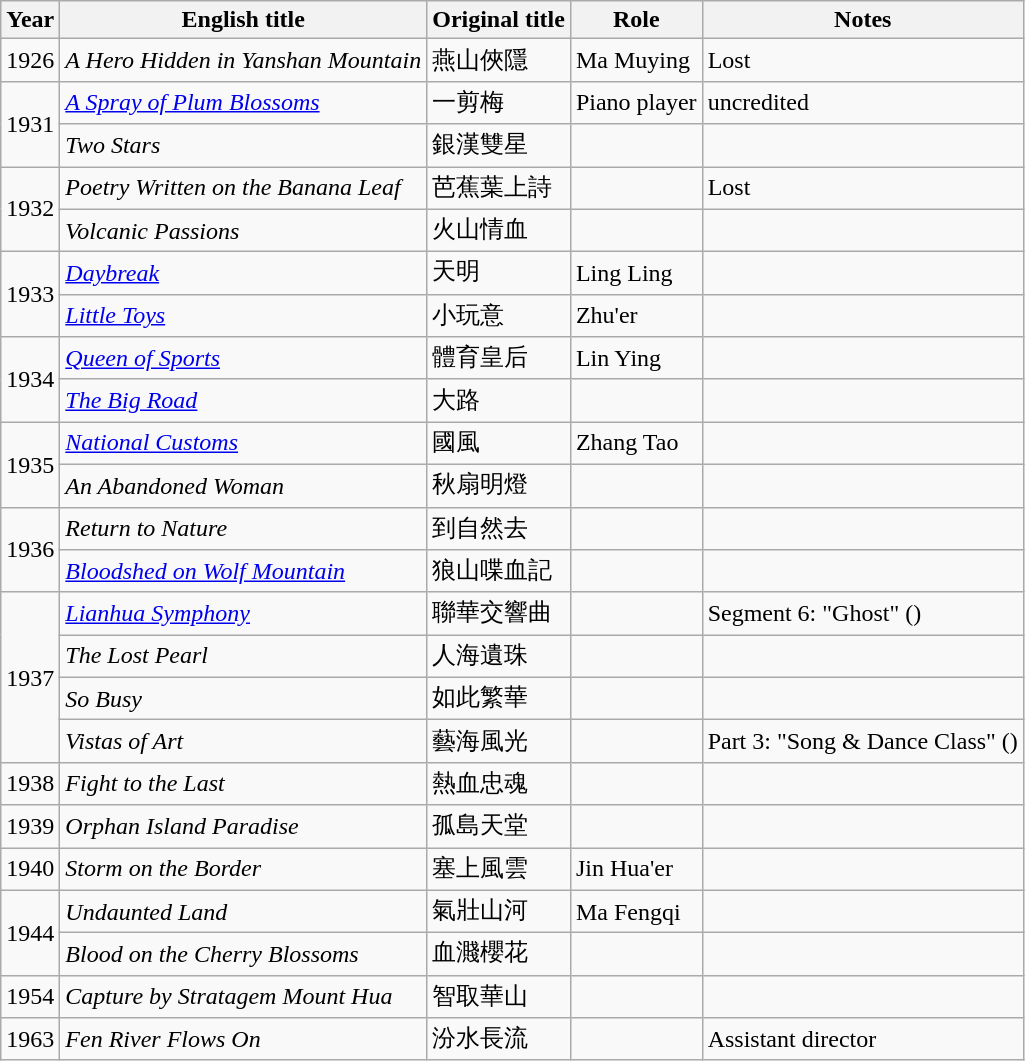<table class="wikitable sortable">
<tr>
<th>Year</th>
<th>English title</th>
<th>Original title</th>
<th>Role</th>
<th class="unsortable">Notes</th>
</tr>
<tr>
<td>1926</td>
<td><em>A Hero Hidden in Yanshan Mountain</em></td>
<td>燕山俠隱</td>
<td>Ma Muying</td>
<td>Lost</td>
</tr>
<tr>
<td rowspan=2>1931</td>
<td><em><a href='#'>A Spray of Plum Blossoms</a></em></td>
<td>一剪梅</td>
<td>Piano player</td>
<td>uncredited</td>
</tr>
<tr>
<td><em>Two Stars</em></td>
<td>銀漢雙星</td>
<td></td>
<td></td>
</tr>
<tr>
<td rowspan=2>1932</td>
<td><em>Poetry Written on the Banana Leaf</em></td>
<td>芭蕉葉上詩</td>
<td></td>
<td>Lost</td>
</tr>
<tr>
<td><em>Volcanic Passions</em></td>
<td>火山情血</td>
<td></td>
<td></td>
</tr>
<tr>
<td rowspan=2>1933</td>
<td><em><a href='#'>Daybreak</a></em></td>
<td>天明</td>
<td>Ling Ling</td>
<td></td>
</tr>
<tr>
<td><em><a href='#'>Little Toys</a></em></td>
<td>小玩意</td>
<td>Zhu'er</td>
<td></td>
</tr>
<tr>
<td rowspan=2>1934</td>
<td><em><a href='#'>Queen of Sports</a></em></td>
<td>體育皇后</td>
<td>Lin Ying</td>
<td></td>
</tr>
<tr>
<td><em><a href='#'>The Big Road</a></em></td>
<td>大路</td>
<td></td>
<td></td>
</tr>
<tr>
<td rowspan=2>1935</td>
<td><em><a href='#'>National Customs</a></em></td>
<td>國風</td>
<td>Zhang Tao</td>
<td></td>
</tr>
<tr>
<td><em>An Abandoned Woman</em></td>
<td>秋扇明燈</td>
<td></td>
<td></td>
</tr>
<tr>
<td rowspan=2>1936</td>
<td><em>Return to Nature</em></td>
<td>到自然去</td>
<td></td>
<td></td>
</tr>
<tr>
<td><em><a href='#'>Bloodshed on Wolf Mountain</a></em></td>
<td>狼山喋血記</td>
<td></td>
<td></td>
</tr>
<tr>
<td rowspan=4>1937</td>
<td><em><a href='#'>Lianhua Symphony</a></em></td>
<td>聯華交響曲</td>
<td></td>
<td>Segment 6: "Ghost" ()</td>
</tr>
<tr>
<td><em>The Lost Pearl</em></td>
<td>人海遺珠</td>
<td></td>
<td></td>
</tr>
<tr>
<td><em>So Busy</em></td>
<td>如此繁華</td>
<td></td>
<td></td>
</tr>
<tr>
<td><em>Vistas of Art</em></td>
<td>藝海風光</td>
<td></td>
<td>Part 3: "Song & Dance Class" ()</td>
</tr>
<tr>
<td>1938</td>
<td><em>Fight to the Last</em></td>
<td>熱血忠魂</td>
<td></td>
<td></td>
</tr>
<tr>
<td>1939</td>
<td><em>Orphan Island Paradise</em></td>
<td>孤島天堂</td>
<td></td>
<td></td>
</tr>
<tr>
<td>1940</td>
<td><em>Storm on the Border</em></td>
<td>塞上風雲</td>
<td>Jin Hua'er</td>
<td></td>
</tr>
<tr>
<td rowspan=2>1944</td>
<td><em>Undaunted Land</em></td>
<td>氣壯山河</td>
<td>Ma Fengqi</td>
<td></td>
</tr>
<tr>
<td><em>Blood on the Cherry Blossoms</em></td>
<td>血濺櫻花</td>
<td></td>
<td></td>
</tr>
<tr>
<td>1954</td>
<td><em>Capture by Stratagem Mount Hua</em></td>
<td>智取華山</td>
<td></td>
<td></td>
</tr>
<tr>
<td>1963</td>
<td><em>Fen River Flows On</em></td>
<td>汾水長流</td>
<td></td>
<td>Assistant director</td>
</tr>
</table>
